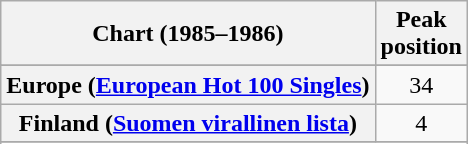<table class="wikitable sortable plainrowheaders" style="text-align:center">
<tr>
<th>Chart (1985–1986)</th>
<th>Peak<br>position</th>
</tr>
<tr>
</tr>
<tr>
</tr>
<tr>
<th scope="row">Europe (<a href='#'>European Hot 100 Singles</a>)</th>
<td>34</td>
</tr>
<tr>
<th scope="row">Finland (<a href='#'>Suomen virallinen lista</a>)</th>
<td>4</td>
</tr>
<tr>
</tr>
<tr>
</tr>
<tr>
</tr>
<tr>
</tr>
<tr>
</tr>
</table>
